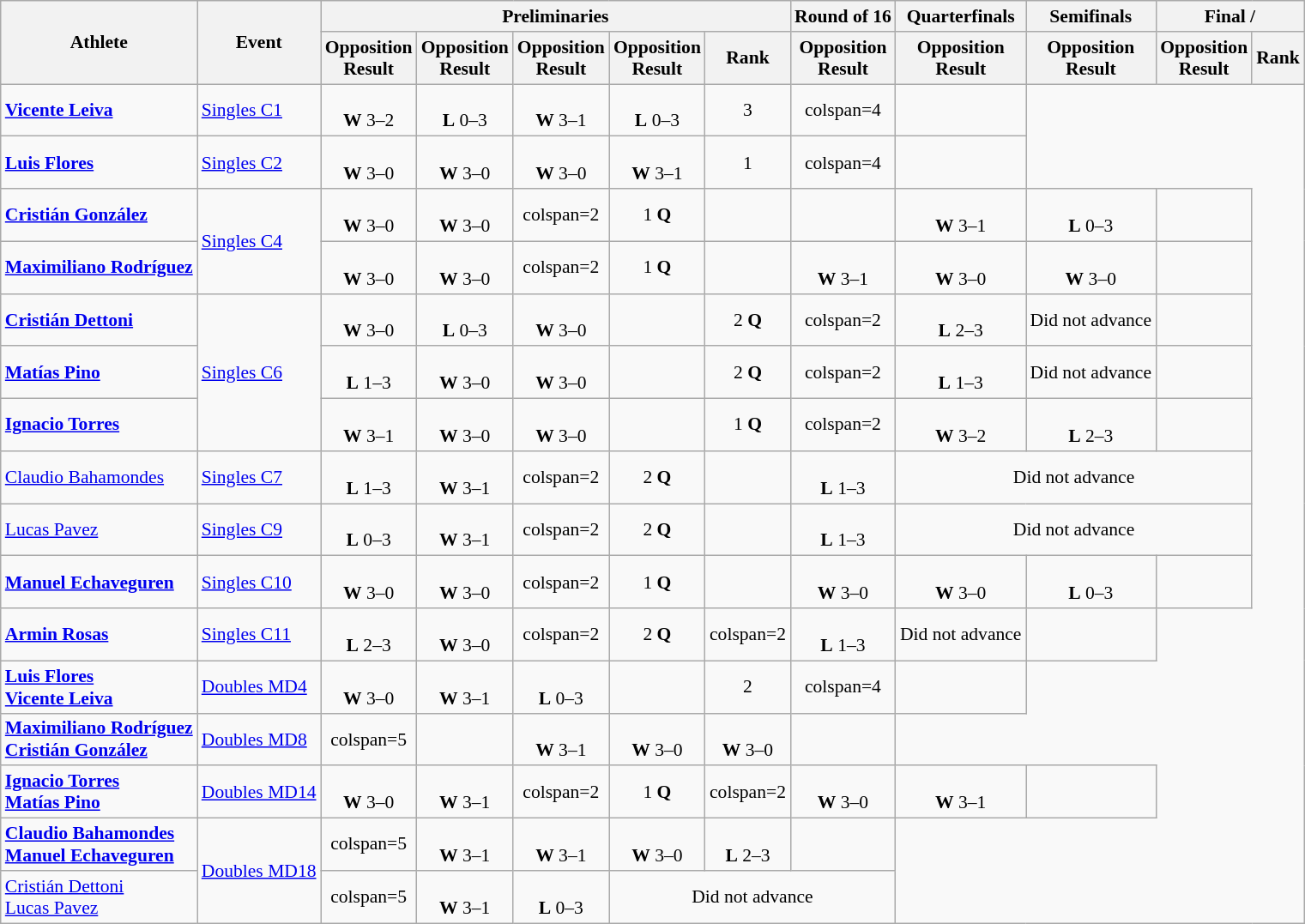<table class=wikitable style="font-size:90%">
<tr>
<th rowspan="2">Athlete</th>
<th rowspan="2">Event</th>
<th colspan="5">Preliminaries</th>
<th>Round of 16</th>
<th>Quarterfinals</th>
<th>Semifinals</th>
<th colspan="2">Final / </th>
</tr>
<tr>
<th>Opposition<br>Result</th>
<th>Opposition<br>Result</th>
<th>Opposition<br>Result</th>
<th>Opposition<br>Result</th>
<th>Rank</th>
<th>Opposition<br>Result</th>
<th>Opposition<br>Result</th>
<th>Opposition<br>Result</th>
<th>Opposition<br>Result</th>
<th>Rank</th>
</tr>
<tr align=center>
<td align=left><strong><a href='#'>Vicente Leiva</a></strong></td>
<td align=left><a href='#'>Singles C1</a></td>
<td><br><strong>W</strong> 3–2</td>
<td><br><strong>L</strong> 0–3</td>
<td><br><strong>W</strong> 3–1</td>
<td><br><strong>L</strong> 0–3</td>
<td>3</td>
<td>colspan=4 </td>
<td></td>
</tr>
<tr align=center>
<td align=left><strong><a href='#'>Luis Flores</a></strong></td>
<td align=left><a href='#'>Singles C2</a></td>
<td><br><strong>W</strong> 3–0</td>
<td><br><strong>W</strong> 3–0</td>
<td><br><strong>W</strong> 3–0</td>
<td><br><strong>W</strong> 3–1</td>
<td>1</td>
<td>colspan=4 </td>
<td></td>
</tr>
<tr align=center>
<td align=left><strong><a href='#'>Cristián González</a></strong></td>
<td align=left rowspan=2><a href='#'>Singles C4</a></td>
<td><br><strong>W</strong> 3–0</td>
<td><br><strong>W</strong> 3–0</td>
<td>colspan=2 </td>
<td>1 <strong>Q</strong></td>
<td></td>
<td></td>
<td><br><strong>W</strong> 3–1</td>
<td><br><strong>L</strong> 0–3</td>
<td></td>
</tr>
<tr align=center>
<td align=left><strong><a href='#'>Maximiliano Rodríguez</a></strong></td>
<td><br><strong>W</strong> 3–0</td>
<td><br><strong>W</strong> 3–0</td>
<td>colspan=2 </td>
<td>1 <strong>Q</strong></td>
<td></td>
<td><br><strong>W</strong> 3–1</td>
<td><br><strong>W</strong> 3–0</td>
<td><br><strong>W</strong> 3–0</td>
<td></td>
</tr>
<tr align=center>
<td align=left><strong><a href='#'>Cristián Dettoni</a></strong></td>
<td align=left rowspan=3><a href='#'>Singles C6</a></td>
<td><br><strong>W</strong> 3–0</td>
<td><br><strong>L</strong> 0–3</td>
<td><br><strong>W</strong> 3–0</td>
<td></td>
<td>2 <strong>Q</strong></td>
<td>colspan=2 </td>
<td><br><strong>L</strong> 2–3</td>
<td>Did not advance</td>
<td></td>
</tr>
<tr align=center>
<td align=left><strong><a href='#'>Matías Pino</a></strong></td>
<td><br><strong>L</strong> 1–3</td>
<td><br><strong>W</strong> 3–0</td>
<td><br><strong>W</strong> 3–0</td>
<td></td>
<td>2 <strong>Q</strong></td>
<td>colspan=2 </td>
<td><br><strong>L</strong> 1–3</td>
<td>Did not advance</td>
<td></td>
</tr>
<tr align=center>
<td align=left><strong><a href='#'>Ignacio Torres</a></strong></td>
<td><br><strong>W</strong> 3–1</td>
<td><br><strong>W</strong> 3–0</td>
<td><br><strong>W</strong> 3–0</td>
<td></td>
<td>1 <strong>Q</strong></td>
<td>colspan=2 </td>
<td><br><strong>W</strong> 3–2</td>
<td><br><strong>L</strong> 2–3</td>
<td></td>
</tr>
<tr align=center>
<td align=left><a href='#'>Claudio Bahamondes</a></td>
<td align=left><a href='#'>Singles C7</a></td>
<td><br><strong>L</strong> 1–3</td>
<td><br><strong>W</strong> 3–1</td>
<td>colspan=2 </td>
<td>2 <strong>Q</strong></td>
<td></td>
<td><br><strong>L</strong> 1–3</td>
<td colspan=3>Did not advance</td>
</tr>
<tr align=center>
<td align=left><a href='#'>Lucas Pavez</a></td>
<td align=left><a href='#'>Singles C9</a></td>
<td><br><strong>L</strong> 0–3</td>
<td><br><strong>W</strong> 3–1</td>
<td>colspan=2 </td>
<td>2 <strong>Q</strong></td>
<td></td>
<td><br><strong>L</strong> 1–3</td>
<td colspan=3>Did not advance</td>
</tr>
<tr align=center>
<td align=left><strong><a href='#'>Manuel Echaveguren</a></strong></td>
<td align=left><a href='#'>Singles C10</a></td>
<td><br><strong>W</strong> 3–0</td>
<td><br><strong>W</strong> 3–0</td>
<td>colspan=2 </td>
<td>1 <strong>Q</strong></td>
<td></td>
<td><br><strong>W</strong> 3–0</td>
<td><br><strong>W</strong> 3–0</td>
<td><br><strong>L</strong> 0–3</td>
<td></td>
</tr>
<tr align=center>
<td align=left><strong><a href='#'>Armin Rosas</a></strong></td>
<td align=left><a href='#'>Singles C11</a></td>
<td><br><strong>L</strong> 2–3</td>
<td><br><strong>W</strong> 3–0</td>
<td>colspan=2 </td>
<td>2 <strong>Q</strong></td>
<td>colspan=2 </td>
<td><br><strong>L</strong> 1–3</td>
<td>Did not advance</td>
<td></td>
</tr>
<tr align=center>
<td align=left><strong><a href='#'>Luis Flores</a><br><a href='#'>Vicente Leiva</a></strong></td>
<td align=left><a href='#'>Doubles MD4</a></td>
<td><br><strong>W</strong> 3–0</td>
<td><br><strong>W</strong> 3–1</td>
<td><br><strong>L</strong> 0–3</td>
<td></td>
<td>2</td>
<td>colspan=4 </td>
<td></td>
</tr>
<tr align=center>
<td align=left><strong><a href='#'>Maximiliano Rodríguez</a><br><a href='#'>Cristián González</a></strong></td>
<td align=left><a href='#'>Doubles MD8</a></td>
<td>colspan=5 </td>
<td></td>
<td><br><strong>W</strong> 3–1</td>
<td><br><strong>W</strong> 3–0</td>
<td><br><strong>W</strong> 3–0</td>
<td></td>
</tr>
<tr align=center>
<td align=left><strong><a href='#'>Ignacio Torres</a><br><a href='#'>Matías Pino</a></strong></td>
<td align=left><a href='#'>Doubles MD14</a></td>
<td><br><strong>W</strong> 3–0</td>
<td><br><strong>W</strong> 3–1</td>
<td>colspan=2 </td>
<td>1 <strong>Q</strong></td>
<td>colspan=2 </td>
<td><br><strong>W</strong> 3–0</td>
<td><br><strong>W</strong> 3–1</td>
<td></td>
</tr>
<tr align=center>
<td align=left><strong><a href='#'>Claudio Bahamondes</a><br><a href='#'>Manuel Echaveguren</a></strong></td>
<td align=left rowspan=2><a href='#'>Doubles MD18</a></td>
<td>colspan=5 </td>
<td><br><strong>W</strong> 3–1</td>
<td><br><strong>W</strong> 3–1</td>
<td><br><strong>W</strong> 3–0</td>
<td><br><strong>L</strong> 2–3</td>
<td></td>
</tr>
<tr align=center>
<td align=left><a href='#'>Cristián Dettoni</a><br><a href='#'>Lucas Pavez</a></td>
<td>colspan=5 </td>
<td><br><strong>W</strong> 3–1</td>
<td><br><strong>L</strong> 0–3</td>
<td colspan=3>Did not advance</td>
</tr>
</table>
